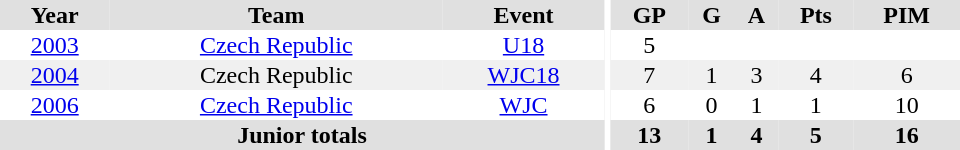<table border="0" cellpadding="1" cellspacing="0" ID="Table3" style="text-align:center; width:40em">
<tr ALIGN="center" bgcolor="#e0e0e0">
<th>Year</th>
<th>Team</th>
<th>Event</th>
<th rowspan="99" bgcolor="#ffffff"></th>
<th>GP</th>
<th>G</th>
<th>A</th>
<th>Pts</th>
<th>PIM</th>
</tr>
<tr>
<td><a href='#'>2003</a></td>
<td><a href='#'>Czech Republic</a></td>
<td><a href='#'>U18</a></td>
<td>5</td>
<td></td>
<td></td>
<td></td>
<td></td>
</tr>
<tr bgcolor="#f0f0f0">
<td><a href='#'>2004</a></td>
<td>Czech Republic</td>
<td><a href='#'>WJC18</a></td>
<td>7</td>
<td>1</td>
<td>3</td>
<td>4</td>
<td>6</td>
</tr>
<tr>
<td><a href='#'>2006</a></td>
<td><a href='#'>Czech Republic</a></td>
<td><a href='#'>WJC</a></td>
<td>6</td>
<td>0</td>
<td>1</td>
<td>1</td>
<td>10</td>
</tr>
<tr bgcolor="#e0e0e0">
<th colspan="3">Junior totals</th>
<th>13</th>
<th>1</th>
<th>4</th>
<th>5</th>
<th>16</th>
</tr>
</table>
